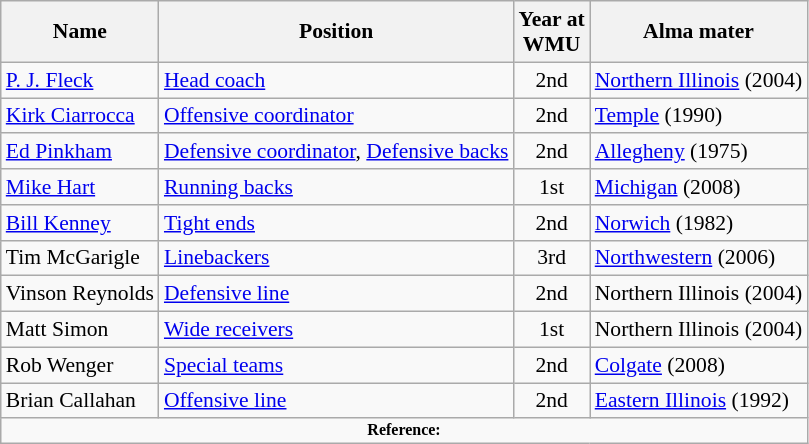<table class="wikitable" style="font-size:90%;">
<tr>
<th>Name</th>
<th>Position</th>
<th>Year at<br>WMU</th>
<th>Alma mater</th>
</tr>
<tr>
<td><a href='#'>P. J. Fleck</a></td>
<td><a href='#'>Head coach</a></td>
<td align=center>2nd</td>
<td><a href='#'>Northern Illinois</a> (2004)</td>
</tr>
<tr>
<td><a href='#'>Kirk Ciarrocca</a></td>
<td><a href='#'>Offensive coordinator</a></td>
<td align=center>2nd</td>
<td><a href='#'>Temple</a> (1990)</td>
</tr>
<tr>
<td><a href='#'>Ed Pinkham</a></td>
<td><a href='#'>Defensive coordinator</a>, <a href='#'>Defensive backs</a></td>
<td align=center>2nd</td>
<td><a href='#'>Allegheny</a> (1975)</td>
</tr>
<tr>
<td><a href='#'>Mike Hart</a></td>
<td><a href='#'>Running backs</a></td>
<td align=center>1st</td>
<td><a href='#'>Michigan</a> (2008)</td>
</tr>
<tr>
<td><a href='#'>Bill Kenney</a></td>
<td><a href='#'>Tight ends</a></td>
<td align=center>2nd</td>
<td><a href='#'>Norwich</a> (1982)</td>
</tr>
<tr>
<td>Tim McGarigle</td>
<td><a href='#'>Linebackers</a></td>
<td align=center>3rd</td>
<td><a href='#'>Northwestern</a> (2006)</td>
</tr>
<tr>
<td>Vinson Reynolds</td>
<td><a href='#'>Defensive line</a></td>
<td align=center>2nd</td>
<td>Northern Illinois (2004)</td>
</tr>
<tr>
<td>Matt Simon</td>
<td><a href='#'>Wide receivers</a></td>
<td align=center>1st</td>
<td>Northern Illinois (2004)</td>
</tr>
<tr>
<td>Rob Wenger</td>
<td><a href='#'>Special teams</a></td>
<td align=center>2nd</td>
<td><a href='#'>Colgate</a> (2008)</td>
</tr>
<tr>
<td>Brian Callahan</td>
<td><a href='#'>Offensive line</a></td>
<td align=center>2nd</td>
<td><a href='#'>Eastern Illinois</a> (1992)</td>
</tr>
<tr>
<td colspan="4"  style="font-size:8pt; text-align:center;"><strong>Reference:</strong></td>
</tr>
</table>
